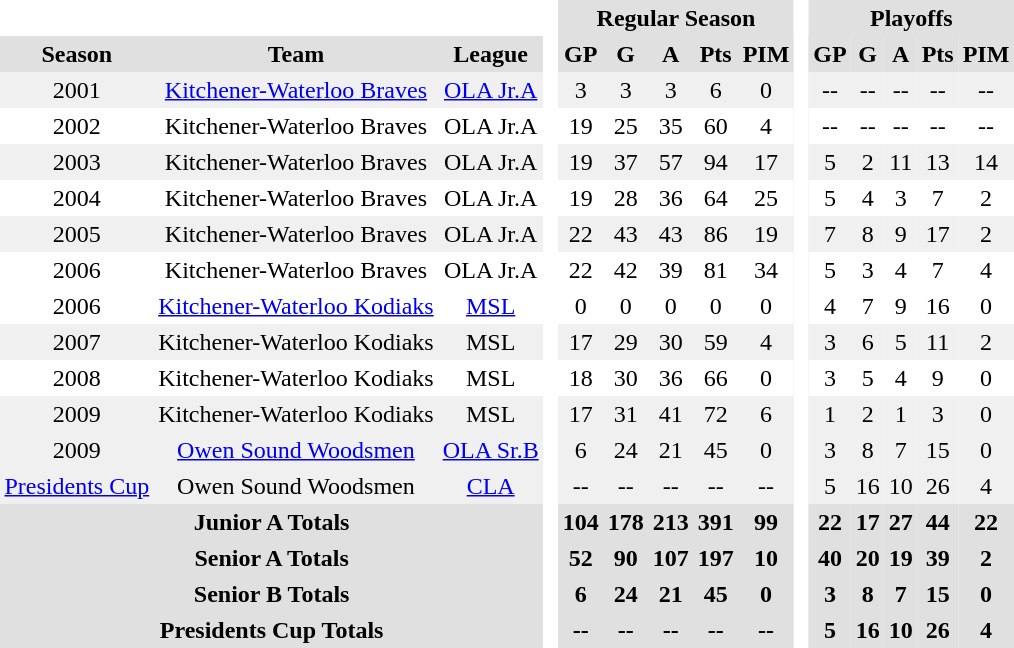<table BORDER="0" CELLPADDING="3" CELLSPACING="0">
<tr ALIGN="center" bgcolor="#e0e0e0">
<th colspan="3" bgcolor="#ffffff"> </th>
<th rowspan="99" bgcolor="#ffffff"> </th>
<th colspan="5">Regular Season</th>
<th rowspan="99" bgcolor="#ffffff"> </th>
<th colspan="5">Playoffs</th>
</tr>
<tr ALIGN="center" bgcolor="#e0e0e0">
<th>Season</th>
<th>Team</th>
<th>League</th>
<th>GP</th>
<th>G</th>
<th>A</th>
<th>Pts</th>
<th>PIM</th>
<th>GP</th>
<th>G</th>
<th>A</th>
<th>Pts</th>
<th>PIM</th>
</tr>
<tr ALIGN="center" bgcolor="#f0f0f0">
<td>2001</td>
<td><a href='#'>Kitchener-Waterloo Braves</a></td>
<td><a href='#'>OLA Jr.A</a></td>
<td>3</td>
<td>3</td>
<td>3</td>
<td>6</td>
<td>0</td>
<td>--</td>
<td>--</td>
<td>--</td>
<td>--</td>
<td>--</td>
</tr>
<tr ALIGN="center">
<td>2002</td>
<td>Kitchener-Waterloo Braves</td>
<td>OLA Jr.A</td>
<td>19</td>
<td>25</td>
<td>35</td>
<td>60</td>
<td>4</td>
<td>--</td>
<td>--</td>
<td>--</td>
<td>--</td>
<td>--</td>
</tr>
<tr ALIGN="center" bgcolor="#f0f0f0">
<td>2003</td>
<td>Kitchener-Waterloo Braves</td>
<td>OLA Jr.A</td>
<td>19</td>
<td>37</td>
<td>57</td>
<td>94</td>
<td>17</td>
<td>5</td>
<td>2</td>
<td>11</td>
<td>13</td>
<td>14</td>
</tr>
<tr ALIGN="center">
<td>2004</td>
<td>Kitchener-Waterloo Braves</td>
<td>OLA Jr.A</td>
<td>19</td>
<td>28</td>
<td>36</td>
<td>64</td>
<td>25</td>
<td>5</td>
<td>4</td>
<td>3</td>
<td>7</td>
<td>2</td>
</tr>
<tr ALIGN="center" bgcolor="#f0f0f0">
<td>2005</td>
<td>Kitchener-Waterloo Braves</td>
<td>OLA Jr.A</td>
<td>22</td>
<td>43</td>
<td>43</td>
<td>86</td>
<td>19</td>
<td>7</td>
<td>8</td>
<td>9</td>
<td>17</td>
<td>2</td>
</tr>
<tr ALIGN="center">
<td>2006</td>
<td>Kitchener-Waterloo Braves</td>
<td>OLA Jr.A</td>
<td>22</td>
<td>42</td>
<td>39</td>
<td>81</td>
<td>34</td>
<td>5</td>
<td>3</td>
<td>4</td>
<td>7</td>
<td>4</td>
</tr>
<tr ALIGN="center">
<td>2006</td>
<td><a href='#'>Kitchener-Waterloo Kodiaks</a></td>
<td><a href='#'>MSL</a></td>
<td>0</td>
<td>0</td>
<td>0</td>
<td>0</td>
<td>0</td>
<td>4</td>
<td>7</td>
<td>9</td>
<td>16</td>
<td>0</td>
</tr>
<tr ALIGN="center" bgcolor="#f0f0f0">
<td>2007</td>
<td>Kitchener-Waterloo Kodiaks</td>
<td>MSL</td>
<td>17</td>
<td>29</td>
<td>30</td>
<td>59</td>
<td>4</td>
<td>3</td>
<td>6</td>
<td>5</td>
<td>11</td>
<td>2</td>
</tr>
<tr ALIGN="center">
<td>2008</td>
<td>Kitchener-Waterloo Kodiaks</td>
<td>MSL</td>
<td>18</td>
<td>30</td>
<td>36</td>
<td>66</td>
<td>0</td>
<td>3</td>
<td>5</td>
<td>4</td>
<td>9</td>
<td>0</td>
</tr>
<tr ALIGN="center" bgcolor="#f0f0f0">
<td>2009</td>
<td>Kitchener-Waterloo Kodiaks</td>
<td>MSL</td>
<td>17</td>
<td>31</td>
<td>41</td>
<td>72</td>
<td>6</td>
<td>1</td>
<td>2</td>
<td>1</td>
<td>3</td>
<td>0</td>
</tr>
<tr ALIGN="center" bgcolor="#f0f0f0">
<td>2009</td>
<td><a href='#'>Owen Sound Woodsmen</a></td>
<td><a href='#'>OLA Sr.B</a></td>
<td>6</td>
<td>24</td>
<td>21</td>
<td>45</td>
<td>0</td>
<td>3</td>
<td>8</td>
<td>7</td>
<td>15</td>
<td>0</td>
</tr>
<tr ALIGN="center" bgcolor="#f0f0f0">
<td><a href='#'>Presidents Cup</a></td>
<td>Owen Sound Woodsmen</td>
<td><a href='#'>CLA</a></td>
<td>--</td>
<td>--</td>
<td>--</td>
<td>--</td>
<td>--</td>
<td>5</td>
<td>16</td>
<td>10</td>
<td>26</td>
<td>4</td>
</tr>
<tr ALIGN="center" bgcolor="#e0e0e0">
<th colspan="3">Junior A Totals</th>
<th>104</th>
<th>178</th>
<th>213</th>
<th>391</th>
<th>99</th>
<th>22</th>
<th>17</th>
<th>27</th>
<th>44</th>
<th>22</th>
</tr>
<tr ALIGN="center" bgcolor="#e0e0e0">
<th colspan="3">Senior A Totals</th>
<th>52</th>
<th>90</th>
<th>107</th>
<th>197</th>
<th>10</th>
<th>40</th>
<th>20</th>
<th>19</th>
<th>39</th>
<th>2</th>
</tr>
<tr ALIGN="center" bgcolor="#e0e0e0">
<th colspan="3">Senior B Totals</th>
<th>6</th>
<th>24</th>
<th>21</th>
<th>45</th>
<th>0</th>
<th>3</th>
<th>8</th>
<th>7</th>
<th>15</th>
<th>0</th>
</tr>
<tr ALIGN="center" bgcolor="#e0e0e0">
<th colspan="3">Presidents Cup Totals</th>
<th>--</th>
<th>--</th>
<th>--</th>
<th>--</th>
<th>--</th>
<th>5</th>
<th>16</th>
<th>10</th>
<th>26</th>
<th>4</th>
</tr>
</table>
